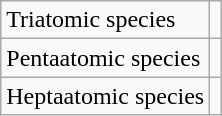<table class="wikitable" style="float:left; margin-left:1em; margin-right:1em">
<tr>
<td>Triatomic species</td>
<td></td>
</tr>
<tr>
<td>Pentaatomic species</td>
<td></td>
</tr>
<tr>
<td>Heptaatomic species</td>
<td></td>
</tr>
</table>
